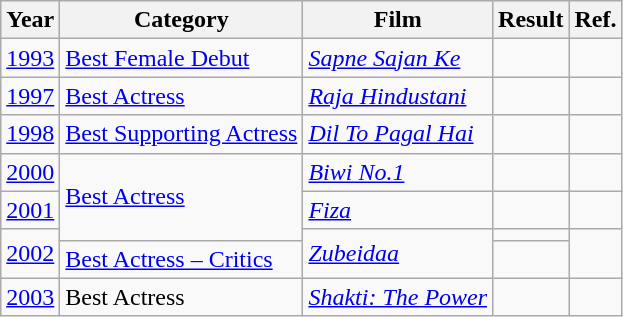<table class="wikitable">
<tr>
<th>Year</th>
<th>Category</th>
<th>Film</th>
<th>Result</th>
<th>Ref.</th>
</tr>
<tr>
<td><a href='#'>1993</a></td>
<td><a href='#'>Best Female Debut</a></td>
<td><em><a href='#'>Sapne Sajan Ke</a></em></td>
<td></td>
<td></td>
</tr>
<tr>
<td><a href='#'>1997</a></td>
<td><a href='#'>Best Actress</a></td>
<td><em><a href='#'>Raja Hindustani</a></em></td>
<td></td>
<td></td>
</tr>
<tr>
<td><a href='#'>1998</a></td>
<td><a href='#'>Best Supporting Actress</a></td>
<td><em><a href='#'>Dil To Pagal Hai</a></em></td>
<td></td>
<td></td>
</tr>
<tr>
<td><a href='#'>2000</a></td>
<td rowspan="3"><a href='#'>Best Actress</a></td>
<td><em><a href='#'>Biwi No.1</a></em></td>
<td></td>
<td></td>
</tr>
<tr>
<td><a href='#'>2001</a></td>
<td><em><a href='#'>Fiza</a></em></td>
<td></td>
<td></td>
</tr>
<tr>
<td rowspan="2"><a href='#'>2002</a></td>
<td rowspan="2"><em><a href='#'>Zubeidaa</a></em></td>
<td></td>
<td rowspan="2"></td>
</tr>
<tr>
<td><a href='#'>Best Actress – Critics</a></td>
<td></td>
</tr>
<tr>
<td><a href='#'>2003</a></td>
<td>Best Actress</td>
<td><em><a href='#'>Shakti: The Power</a></em></td>
<td></td>
<td></td>
</tr>
</table>
